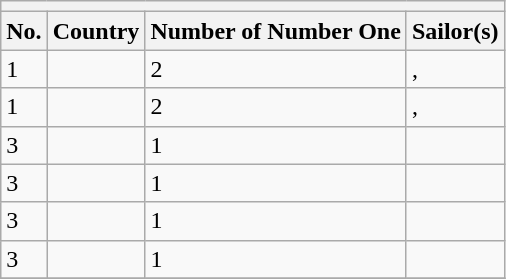<table class="sortable wikitable">
<tr>
<th colspan="4"></th>
</tr>
<tr>
<th>No.</th>
<th>Country</th>
<th>Number of Number One</th>
<th>Sailor(s)</th>
</tr>
<tr>
<td>1</td>
<td></td>
<td>2</td>
<td>, </td>
</tr>
<tr>
<td>1</td>
<td></td>
<td>2</td>
<td>, </td>
</tr>
<tr>
<td>3</td>
<td></td>
<td>1</td>
<td></td>
</tr>
<tr>
<td>3</td>
<td></td>
<td>1</td>
<td></td>
</tr>
<tr>
<td>3</td>
<td></td>
<td>1</td>
<td></td>
</tr>
<tr>
<td>3</td>
<td></td>
<td>1</td>
<td></td>
</tr>
<tr>
</tr>
</table>
